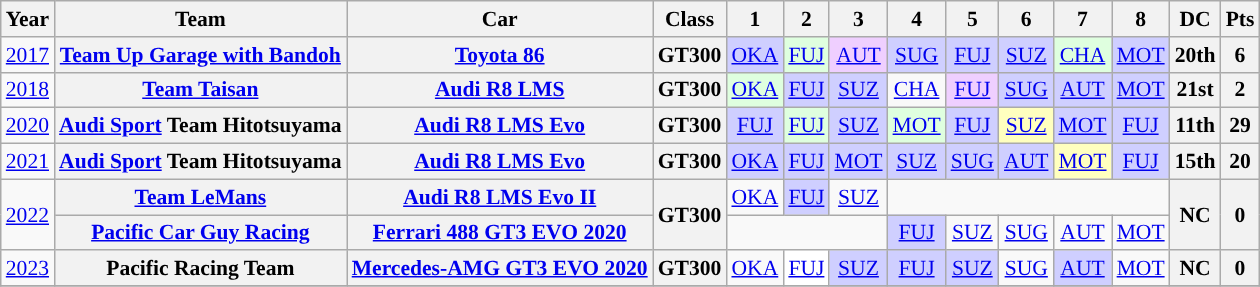<table class="wikitable" style="text-align:center; font-size:90%">
<tr>
<th>Year</th>
<th>Team</th>
<th>Car</th>
<th>Class</th>
<th>1</th>
<th>2</th>
<th>3</th>
<th>4</th>
<th>5</th>
<th>6</th>
<th>7</th>
<th>8</th>
<th>DC</th>
<th>Pts</th>
</tr>
<tr>
<td><a href='#'>2017</a></td>
<th><a href='#'>Team Up Garage with Bandoh</a></th>
<th><a href='#'>Toyota 86</a></th>
<th>GT300</th>
<td style="background:#CFCFFF;"><a href='#'>OKA</a><br></td>
<td style="background:#DFFFDF;"><a href='#'>FUJ</a><br></td>
<td style="background:#EFCFFF;"><a href='#'>AUT</a><br></td>
<td style="background:#CFCFFF;"><a href='#'>SUG</a><br></td>
<td style="background:#CFCFFF;"><a href='#'>FUJ</a><br></td>
<td style="background:#CFCFFF;"><a href='#'>SUZ</a><br></td>
<td style="background:#DFFFDF;"><a href='#'>CHA</a><br></td>
<td style="background:#CFCFFF;"><a href='#'>MOT</a><br></td>
<th>20th</th>
<th>6</th>
</tr>
<tr>
<td><a href='#'>2018</a></td>
<th><a href='#'>Team Taisan</a></th>
<th><a href='#'>Audi R8 LMS</a></th>
<th>GT300</th>
<td style="background:#DFFFDF;"><a href='#'>OKA</a><br></td>
<td style="background:#CFCFFF;"><a href='#'>FUJ</a><br></td>
<td style="background:#CFCFFF;"><a href='#'>SUZ</a><br></td>
<td style="background:#;"><a href='#'>CHA</a><br></td>
<td style="background:#EFCFFF;"><a href='#'>FUJ</a><br></td>
<td style="background:#CFCFFF;"><a href='#'>SUG</a><br></td>
<td style="background:#CFCFFF;"><a href='#'>AUT</a><br></td>
<td style="background:#CFCFFF;"><a href='#'>MOT</a><br></td>
<th>21st</th>
<th>2</th>
</tr>
<tr>
<td><a href='#'>2020</a></td>
<th><a href='#'>Audi Sport</a> Team Hitotsuyama</th>
<th><a href='#'>Audi R8 LMS Evo</a></th>
<th>GT300</th>
<td style="background:#cfcfff;"><a href='#'>FUJ</a><br></td>
<td style="background:#dfffdf;"><a href='#'>FUJ</a><br></td>
<td style="background:#cfcfff;"><a href='#'>SUZ</a><br></td>
<td style="background:#dfffdf;"><a href='#'>MOT</a><br></td>
<td style="background:#cfcfff;"><a href='#'>FUJ</a><br></td>
<td style="background:#ffffbf;"><a href='#'>SUZ</a><br></td>
<td style="background:#cfcfff;"><a href='#'>MOT</a><br></td>
<td style="background:#cfcfff;"><a href='#'>FUJ</a><br></td>
<th>11th</th>
<th>29</th>
</tr>
<tr>
<td><a href='#'>2021</a></td>
<th><a href='#'>Audi Sport</a> Team Hitotsuyama</th>
<th><a href='#'>Audi R8 LMS Evo</a></th>
<th>GT300</th>
<td style="background:#CFCFFF;"><a href='#'>OKA</a><br></td>
<td style="background:#CFCFFF;"><a href='#'>FUJ</a><br></td>
<td style="background:#CFCFFF;"><a href='#'>MOT</a><br></td>
<td style="background:#CFCFFF;"><a href='#'>SUZ</a><br></td>
<td style="background:#CFCFFF;"><a href='#'>SUG</a><br></td>
<td style="background:#CFCFFF;"><a href='#'>AUT</a><br></td>
<td style="background:#FFFFBF;"><a href='#'>MOT</a><br></td>
<td style="background:#CFCFFF;"><a href='#'>FUJ</a><br></td>
<th>15th</th>
<th>20</th>
</tr>
<tr>
<td rowspan="2"><a href='#'>2022</a></td>
<th nowrap><a href='#'>Team LeMans</a></th>
<th nowrap><a href='#'>Audi R8 LMS Evo II</a></th>
<th rowspan="2">GT300</th>
<td><a href='#'>OKA</a></td>
<td style="background:#CFCFFF"><a href='#'>FUJ</a><br></td>
<td style="background:#"><a href='#'>SUZ</a><br></td>
<td colspan="5"></td>
<th rowspan="2">NC</th>
<th rowspan="2">0</th>
</tr>
<tr>
<th><a href='#'>Pacific Car Guy Racing</a></th>
<th><a href='#'>Ferrari 488 GT3 EVO 2020</a></th>
<td colspan="3"></td>
<td style="background:#CFCFFF"><a href='#'>FUJ</a><br></td>
<td style="background:#"><a href='#'>SUZ</a><br></td>
<td style="background:#"><a href='#'>SUG</a><br></td>
<td style="background:#"><a href='#'>AUT</a><br></td>
<td style="background:#"><a href='#'>MOT</a><br></td>
</tr>
<tr>
<td><a href='#'>2023</a></td>
<th>Pacific Racing Team</th>
<th><a href='#'>Mercedes-AMG GT3 EVO 2020</a></th>
<th>GT300</th>
<td><a href='#'>OKA</a></td>
<td style="background:#FFFFFF;"><a href='#'>FUJ</a><br></td>
<td style="background:#CFCFFF;"><a href='#'>SUZ</a><br></td>
<td style="background:#CFCFFF;"><a href='#'>FUJ</a><br></td>
<td style="background:#CFCFFF;"><a href='#'>SUZ</a><br></td>
<td><a href='#'>SUG</a></td>
<td style="background:#CFCFFF;"><a href='#'>AUT</a><br></td>
<td style="background:#;"><a href='#'>MOT</a><br></td>
<th>NC</th>
<th>0</th>
</tr>
<tr>
</tr>
</table>
